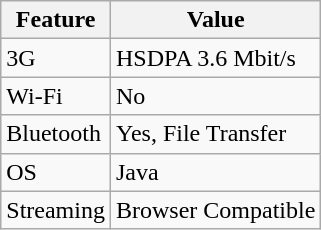<table class="wikitable">
<tr>
<th>Feature</th>
<th>Value</th>
</tr>
<tr>
<td>3G</td>
<td>HSDPA 3.6 Mbit/s</td>
</tr>
<tr>
<td>Wi-Fi</td>
<td>No</td>
</tr>
<tr>
<td>Bluetooth</td>
<td>Yes, File Transfer</td>
</tr>
<tr>
<td>OS</td>
<td>Java</td>
</tr>
<tr>
<td>Streaming</td>
<td>Browser Compatible</td>
</tr>
</table>
